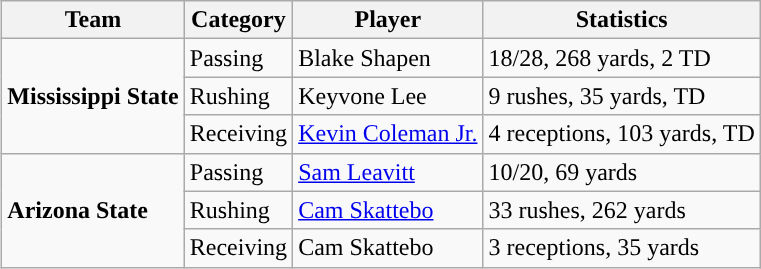<table class="wikitable" style="float: right;">
<tr>
<th>Team</th>
<th>Category</th>
<th>Player</th>
<th>Statistics</th>
</tr>
<tr>
<td rowspan=3><strong>Mississippi State</strong></td>
<td>Passing</td>
<td>Blake Shapen</td>
<td>18/28, 268 yards, 2 TD</td>
</tr>
<tr>
<td>Rushing</td>
<td>Keyvone Lee</td>
<td>9 rushes, 35 yards, TD</td>
</tr>
<tr>
<td>Receiving</td>
<td><a href='#'>Kevin Coleman Jr.</a></td>
<td>4 receptions, 103 yards, TD</td>
</tr>
<tr>
<td rowspan=3><strong>Arizona State</strong></td>
<td>Passing</td>
<td><a href='#'>Sam Leavitt</a></td>
<td>10/20, 69 yards</td>
</tr>
<tr>
<td>Rushing</td>
<td><a href='#'>Cam Skattebo</a></td>
<td>33 rushes, 262 yards</td>
</tr>
<tr>
<td>Receiving</td>
<td>Cam Skattebo</td>
<td>3 receptions, 35 yards</td>
</tr>
</table>
